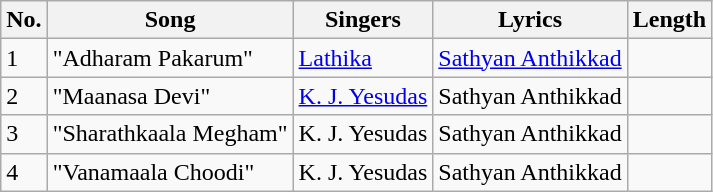<table class="wikitable">
<tr>
<th>No.</th>
<th>Song</th>
<th>Singers</th>
<th>Lyrics</th>
<th>Length</th>
</tr>
<tr>
<td>1</td>
<td>"Adharam Pakarum"</td>
<td><a href='#'>Lathika</a></td>
<td><a href='#'>Sathyan Anthikkad</a></td>
<td></td>
</tr>
<tr>
<td>2</td>
<td>"Maanasa Devi"</td>
<td><a href='#'>K. J. Yesudas</a></td>
<td>Sathyan Anthikkad</td>
<td></td>
</tr>
<tr>
<td>3</td>
<td>"Sharathkaala Megham"</td>
<td>K. J. Yesudas</td>
<td>Sathyan Anthikkad</td>
<td></td>
</tr>
<tr>
<td>4</td>
<td>"Vanamaala Choodi"</td>
<td>K. J. Yesudas</td>
<td>Sathyan Anthikkad</td>
<td></td>
</tr>
</table>
